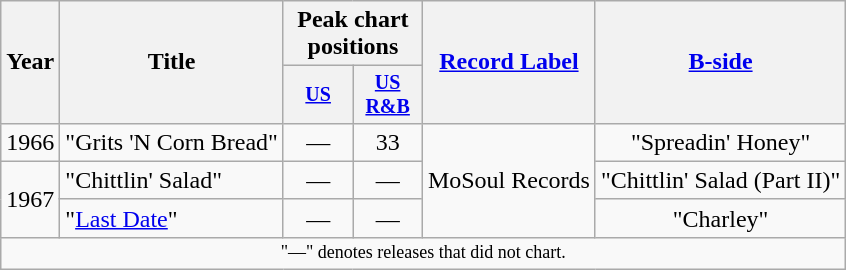<table class="wikitable" style=text-align:center;>
<tr>
<th rowspan="2">Year</th>
<th rowspan="2">Title</th>
<th colspan="2">Peak chart<br>positions</th>
<th rowspan="2"><a href='#'>Record Label</a></th>
<th rowspan="2"><a href='#'>B-side</a></th>
</tr>
<tr style="font-size:smaller;">
<th width=40 align=centre><a href='#'>US</a><br></th>
<th width=40 align=centre><a href='#'>US<br>R&B</a><br></th>
</tr>
<tr>
<td rowspan="1">1966</td>
<td align=left>"Grits 'N Corn Bread"</td>
<td>—</td>
<td>33</td>
<td rowspan="3">MoSoul Records</td>
<td>"Spreadin' Honey"</td>
</tr>
<tr>
<td rowspan="2">1967</td>
<td align=left>"Chittlin' Salad"</td>
<td>—</td>
<td>—</td>
<td>"Chittlin' Salad (Part II)"</td>
</tr>
<tr>
<td align=left>"<a href='#'>Last Date</a>"</td>
<td>—</td>
<td>—</td>
<td>"Charley"</td>
</tr>
<tr>
<td colspan="6" style="text-align:center; font-size:9pt;">"—" denotes releases that did not chart.</td>
</tr>
</table>
